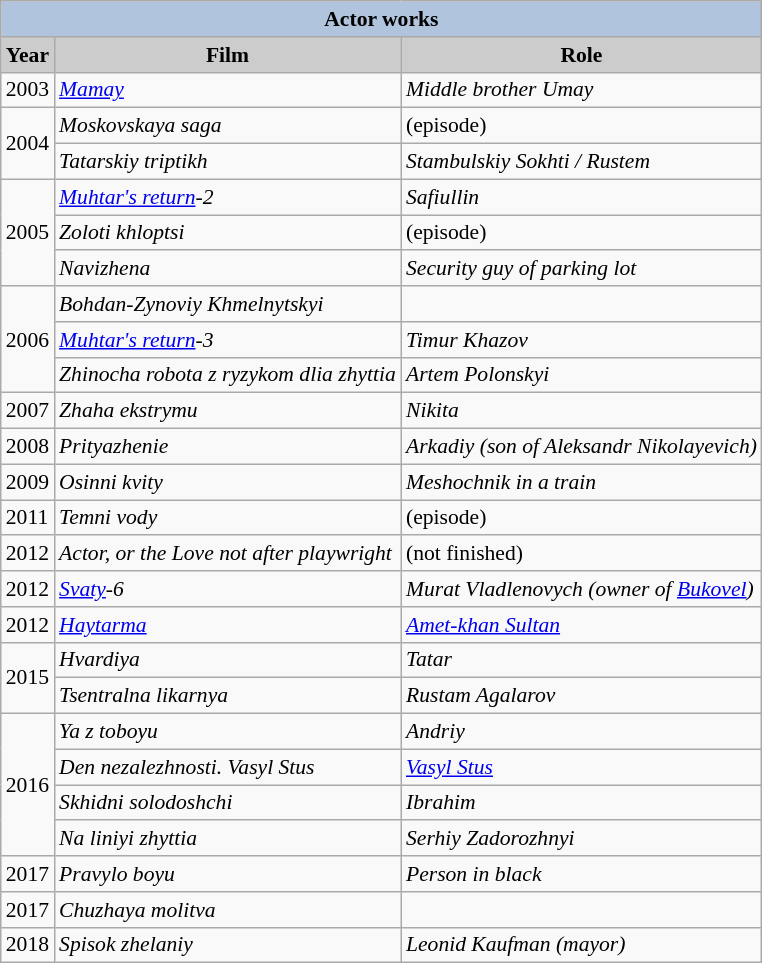<table class="wikitable" style="font-size:90%;">
<tr>
<th colspan="3" style="background:#B0C4DE;">Actor works</th>
</tr>
<tr align="center">
<th style="background: #CCCCCC;">Year</th>
<th style="background: #CCCCCC;">Film</th>
<th style="background: #CCCCCC;">Role</th>
</tr>
<tr>
<td>2003</td>
<td><em><a href='#'>Mamay</a></em></td>
<td><em>Middle brother Umay</em></td>
</tr>
<tr>
<td rowspan="2">2004</td>
<td><em>Moskovskaya saga</em></td>
<td>(episode)</td>
</tr>
<tr>
<td><em>Tatarskiy triptikh</em></td>
<td><em>Stambulskiy Sokhti / Rustem</em></td>
</tr>
<tr>
<td rowspan="3">2005</td>
<td><em><a href='#'>Muhtar's return</a>-2</em></td>
<td><em>Safiullin</em></td>
</tr>
<tr>
<td><em>Zoloti khloptsi</em></td>
<td>(episode)</td>
</tr>
<tr>
<td><em>Navizhena</em></td>
<td><em>Security guy of parking lot</em></td>
</tr>
<tr>
<td rowspan="3">2006</td>
<td><em>Bohdan-Zynoviy Khmelnytskyi</em></td>
<td></td>
</tr>
<tr>
<td><em><a href='#'>Muhtar's return</a>-3</em></td>
<td><em>Timur Khazov</em></td>
</tr>
<tr>
<td><em>Zhinocha robota z ryzykom dlia zhyttia</em></td>
<td><em>Artem Polonskyi</em></td>
</tr>
<tr>
<td>2007</td>
<td><em>Zhaha ekstrymu</em></td>
<td><em>Nikita</em></td>
</tr>
<tr>
<td>2008</td>
<td><em>Prityazhenie</em></td>
<td><em>Arkadiy (son of Aleksandr Nikolayevich)</em></td>
</tr>
<tr>
<td>2009</td>
<td><em>Osinni kvity</em></td>
<td><em>Meshochnik in a train</em></td>
</tr>
<tr>
<td>2011</td>
<td><em>Temni vody</em></td>
<td>(episode)</td>
</tr>
<tr>
<td>2012</td>
<td><em>Actor, or the Love not after playwright</em></td>
<td>(not finished)</td>
</tr>
<tr>
<td>2012</td>
<td><em><a href='#'>Svaty</a>-6</em></td>
<td><em>Murat Vladlenovych (owner of <a href='#'>Bukovel</a>)</em></td>
</tr>
<tr>
<td>2012</td>
<td><em><a href='#'>Haytarma</a></em></td>
<td><em><a href='#'>Amet-khan Sultan</a></em></td>
</tr>
<tr>
<td rowspan="2">2015</td>
<td><em>Hvardiya</em></td>
<td><em>Tatar</em></td>
</tr>
<tr>
<td><em>Tsentralna likarnya</em></td>
<td><em>Rustam Agalarov</em></td>
</tr>
<tr>
<td rowspan="4">2016</td>
<td><em>Ya z toboyu</em></td>
<td><em>Andriy</em></td>
</tr>
<tr>
<td><em>Den nezalezhnosti. Vasyl Stus</em></td>
<td><em><a href='#'>Vasyl Stus</a></em></td>
</tr>
<tr>
<td><em>Skhidni solodoshchi</em></td>
<td><em>Ibrahim</em></td>
</tr>
<tr>
<td><em>Na liniyi zhyttia</em></td>
<td><em>Serhiy Zadorozhnyi</em></td>
</tr>
<tr>
<td rowspan="1">2017</td>
<td><em>Pravylo boyu</em></td>
<td><em>Person in black</em></td>
</tr>
<tr>
<td>2017</td>
<td><em>Chuzhaya molitva</em></td>
<td></td>
</tr>
<tr>
<td>2018</td>
<td><em>Spisok zhelaniy</em></td>
<td><em>Leonid Kaufman (mayor)</em></td>
</tr>
</table>
